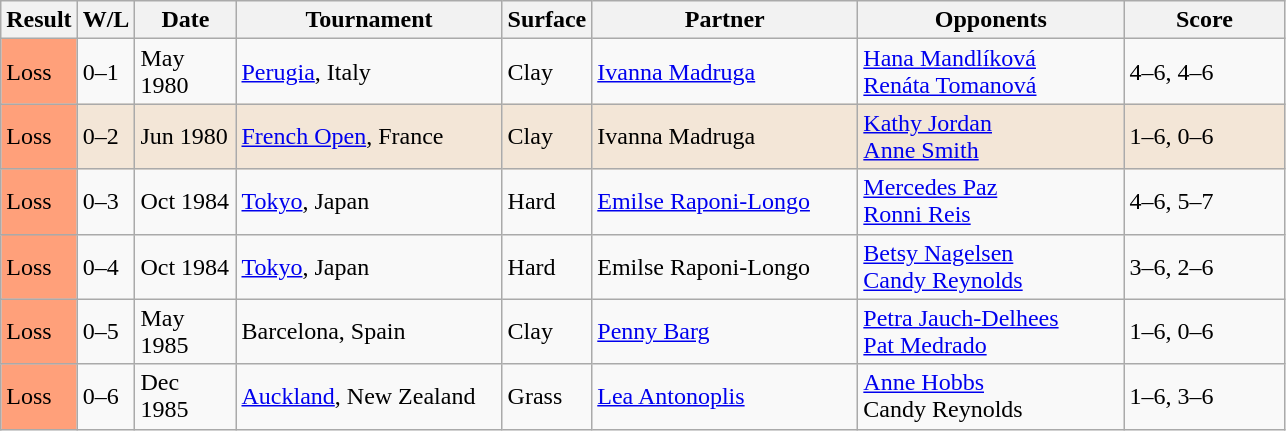<table class="sortable wikitable">
<tr>
<th>Result</th>
<th>W/L</th>
<th style="width:60px">Date</th>
<th style="width:170px">Tournament</th>
<th style="width:50px">Surface</th>
<th style="width:170px">Partner</th>
<th style="width:170px">Opponents</th>
<th style="width:100px" class="unsortable">Score</th>
</tr>
<tr>
<td style="background:#ffa07a;">Loss</td>
<td>0–1</td>
<td>May 1980</td>
<td><a href='#'>Perugia</a>, Italy</td>
<td>Clay</td>
<td> <a href='#'>Ivanna Madruga</a></td>
<td> <a href='#'>Hana Mandlíková</a> <br>  <a href='#'>Renáta Tomanová</a></td>
<td>4–6, 4–6</td>
</tr>
<tr style="background:#f3e6d7;">
<td style="background:#ffa07a;">Loss</td>
<td>0–2</td>
<td>Jun 1980</td>
<td><a href='#'>French Open</a>, France</td>
<td>Clay</td>
<td> Ivanna Madruga</td>
<td> <a href='#'>Kathy Jordan</a> <br>  <a href='#'>Anne Smith</a></td>
<td>1–6, 0–6</td>
</tr>
<tr>
<td style="background:#ffa07a;">Loss</td>
<td>0–3</td>
<td>Oct 1984</td>
<td><a href='#'>Tokyo</a>, Japan</td>
<td>Hard</td>
<td> <a href='#'>Emilse Raponi-Longo</a></td>
<td> <a href='#'>Mercedes Paz</a> <br>  <a href='#'>Ronni Reis</a></td>
<td>4–6, 5–7</td>
</tr>
<tr>
<td style="background:#ffa07a;">Loss</td>
<td>0–4</td>
<td>Oct 1984</td>
<td><a href='#'>Tokyo</a>, Japan</td>
<td>Hard</td>
<td> Emilse Raponi-Longo</td>
<td> <a href='#'>Betsy Nagelsen</a> <br>  <a href='#'>Candy Reynolds</a></td>
<td>3–6, 2–6</td>
</tr>
<tr>
<td style="background:#ffa07a;">Loss</td>
<td>0–5</td>
<td>May 1985</td>
<td>Barcelona, Spain</td>
<td>Clay</td>
<td> <a href='#'>Penny Barg</a></td>
<td> <a href='#'>Petra Jauch-Delhees</a> <br>  <a href='#'>Pat Medrado</a></td>
<td>1–6, 0–6</td>
</tr>
<tr>
<td style="background:#ffa07a;">Loss</td>
<td>0–6</td>
<td>Dec 1985</td>
<td><a href='#'>Auckland</a>, New Zealand</td>
<td>Grass</td>
<td> <a href='#'>Lea Antonoplis</a></td>
<td> <a href='#'>Anne Hobbs</a> <br>  Candy Reynolds</td>
<td>1–6, 3–6</td>
</tr>
</table>
